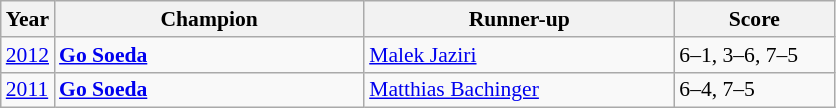<table class="wikitable" style="font-size:90%">
<tr>
<th>Year</th>
<th width="200">Champion</th>
<th width="200">Runner-up</th>
<th width="100">Score</th>
</tr>
<tr>
<td><a href='#'>2012</a></td>
<td> <strong><a href='#'>Go Soeda</a></strong></td>
<td> <a href='#'>Malek Jaziri</a></td>
<td>6–1, 3–6, 7–5</td>
</tr>
<tr>
<td><a href='#'>2011</a></td>
<td> <strong><a href='#'>Go Soeda</a></strong></td>
<td> <a href='#'>Matthias Bachinger</a></td>
<td>6–4, 7–5</td>
</tr>
</table>
